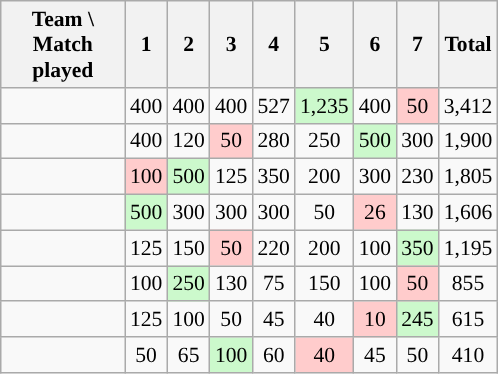<table class="wikitable sortable" style="font-size: 90%; text-align:center;">
<tr>
<th style="width:76px;">Team \ Match played</th>
<th align=center>1</th>
<th align=center>2</th>
<th align=center>3</th>
<th align=center>4</th>
<th align=center>5</th>
<th align=center>6</th>
<th align=center>7</th>
<th align="center">Total</th>
</tr>
<tr align=center>
<td align=left></td>
<td>400</td>
<td>400</td>
<td>400</td>
<td>527</td>
<td style="background:#CCF9CC">1,235</td>
<td>400</td>
<td style="background:#FFCCCC">50</td>
<td>3,412</td>
</tr>
<tr align=center>
<td align=left></td>
<td>400</td>
<td>120</td>
<td style="background:#FFCCCC">50</td>
<td>280</td>
<td>250</td>
<td style="background:#CCF9CC">500</td>
<td>300</td>
<td>1,900</td>
</tr>
<tr align=center>
<td align=left></td>
<td style="background:#FFCCCC">100</td>
<td style="background:#CCF9CC">500</td>
<td>125</td>
<td>350</td>
<td>200</td>
<td>300</td>
<td>230</td>
<td>1,805</td>
</tr>
<tr align=center>
<td align=left></td>
<td style="background:#CCF9CC">500</td>
<td>300</td>
<td>300</td>
<td>300</td>
<td>50</td>
<td style="background:#FFCCCC">26</td>
<td>130</td>
<td>1,606</td>
</tr>
<tr align=center>
<td align=left></td>
<td>125</td>
<td>150</td>
<td style="background:#FFCCCC">50</td>
<td>220</td>
<td>200</td>
<td>100</td>
<td style="background:#CCF9CC">350</td>
<td>1,195</td>
</tr>
<tr align=center>
<td align=left></td>
<td>100</td>
<td style="background:#CCF9CC">250</td>
<td>130</td>
<td>75</td>
<td>150</td>
<td>100</td>
<td style="background:#FFCCCC">50</td>
<td>855</td>
</tr>
<tr align=center>
<td align=left></td>
<td>125</td>
<td>100</td>
<td>50</td>
<td>45</td>
<td>40</td>
<td style="background:#FFCCCC">10</td>
<td style="background:#CCF9CC">245</td>
<td>615</td>
</tr>
<tr align=center>
<td align=left></td>
<td>50</td>
<td>65</td>
<td style="background:#CCF9CC">100</td>
<td>60</td>
<td style="background:#FFCCCC">40</td>
<td>45</td>
<td>50</td>
<td>410</td>
</tr>
</table>
